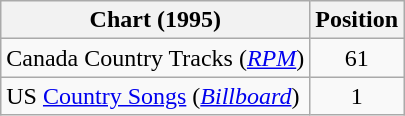<table class="wikitable sortable">
<tr>
<th scope="col">Chart (1995)</th>
<th scope="col">Position</th>
</tr>
<tr>
<td>Canada Country Tracks (<em><a href='#'>RPM</a></em>)</td>
<td align="center">61</td>
</tr>
<tr>
<td>US <a href='#'>Country Songs</a> (<em><a href='#'>Billboard</a></em>)</td>
<td align="center">1</td>
</tr>
</table>
